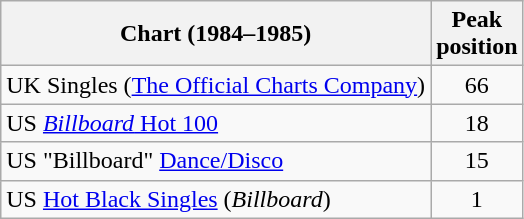<table class="wikitable sortable">
<tr>
<th>Chart (1984–1985)</th>
<th>Peak<br>position</th>
</tr>
<tr>
<td>UK Singles (<a href='#'>The Official Charts Company</a>)</td>
<td align="center">66</td>
</tr>
<tr>
<td>US <a href='#'><em>Billboard</em> Hot 100</a></td>
<td align="center">18</td>
</tr>
<tr>
<td align="left">US "Billboard" <a href='#'>Dance/Disco</a></td>
<td style="text-align:center;">15</td>
</tr>
<tr>
<td>US <a href='#'>Hot Black Singles</a> (<em>Billboard</em>)</td>
<td align="center">1</td>
</tr>
</table>
